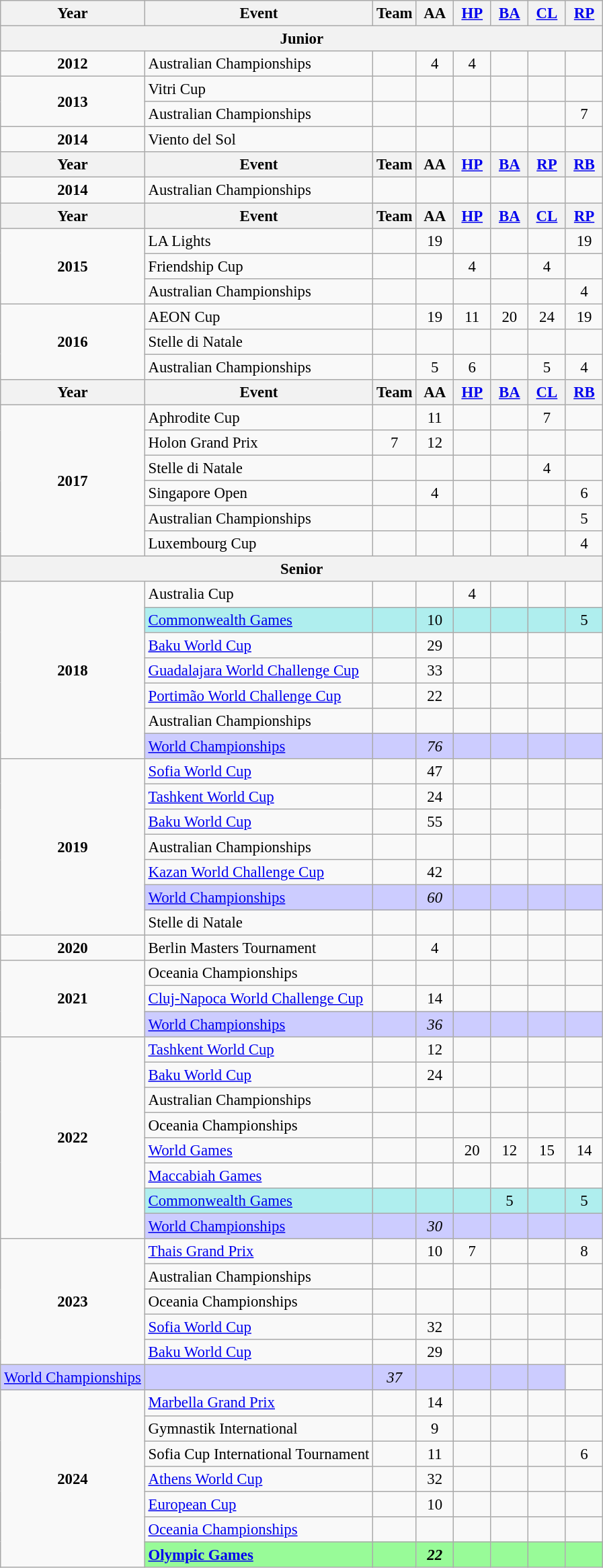<table class="wikitable" style="text-align:center; font-size:95%;">
<tr>
<th align=center>Year</th>
<th align=center>Event</th>
<th style="width:30px;">Team</th>
<th style="width:30px;">AA</th>
<th style="width:30px;"><a href='#'>HP</a></th>
<th style="width:30px;"><a href='#'>BA</a></th>
<th style="width:30px;"><a href='#'>CL</a></th>
<th style="width:30px;"><a href='#'>RP</a></th>
</tr>
<tr>
<th colspan="8"><strong>Junior</strong></th>
</tr>
<tr>
<td rowspan="1"><strong>2012</strong></td>
<td align=left>Australian Championships</td>
<td></td>
<td>4</td>
<td>4</td>
<td></td>
<td></td>
<td></td>
</tr>
<tr>
<td rowspan="2"><strong>2013</strong></td>
<td align=left>Vitri Cup</td>
<td></td>
<td></td>
<td></td>
<td></td>
<td></td>
<td></td>
</tr>
<tr>
<td align=left>Australian Championships</td>
<td></td>
<td></td>
<td></td>
<td></td>
<td></td>
<td>7</td>
</tr>
<tr>
<td rowspan="1"><strong>2014</strong></td>
<td align=left>Viento del Sol</td>
<td></td>
<td></td>
<td></td>
<td></td>
<td></td>
<td></td>
</tr>
<tr>
<th align=center>Year</th>
<th align=center>Event</th>
<th style="width:30px;">Team</th>
<th style="width:30px;">AA</th>
<th style="width:30px;"><a href='#'>HP</a></th>
<th style="width:30px;"><a href='#'>BA</a></th>
<th style="width:30px;"><a href='#'>RP</a></th>
<th style="width:30px;"><a href='#'>RB</a></th>
</tr>
<tr>
<td rowspan="1"><strong>2014</strong></td>
<td align=left>Australian Championships</td>
<td></td>
<td></td>
<td></td>
<td></td>
<td></td>
<td></td>
</tr>
<tr>
<th align=center>Year</th>
<th align=center>Event</th>
<th style="width:30px;">Team</th>
<th style="width:30px;">AA</th>
<th style="width:30px;"><a href='#'>HP</a></th>
<th style="width:30px;"><a href='#'>BA</a></th>
<th style="width:30px;"><a href='#'>CL</a></th>
<th style="width:30px;"><a href='#'>RP</a></th>
</tr>
<tr>
<td rowspan="3"><strong>2015</strong></td>
<td align=left>LA Lights</td>
<td></td>
<td>19</td>
<td></td>
<td></td>
<td></td>
<td>19</td>
</tr>
<tr>
<td align=left>Friendship Cup</td>
<td></td>
<td></td>
<td>4</td>
<td></td>
<td>4</td>
<td></td>
</tr>
<tr>
<td align=left>Australian Championships</td>
<td></td>
<td></td>
<td></td>
<td></td>
<td></td>
<td>4</td>
</tr>
<tr>
<td rowspan="3"><strong>2016</strong></td>
<td align=left>AEON Cup</td>
<td></td>
<td>19</td>
<td>11</td>
<td>20</td>
<td>24</td>
<td>19</td>
</tr>
<tr>
<td align=left>Stelle di Natale</td>
<td></td>
<td></td>
<td></td>
<td></td>
<td></td>
<td></td>
</tr>
<tr>
<td align=left>Australian Championships</td>
<td></td>
<td>5</td>
<td>6</td>
<td></td>
<td>5</td>
<td>4</td>
</tr>
<tr>
<th align=center>Year</th>
<th align=center>Event</th>
<th style="width:30px;">Team</th>
<th style="width:30px;">AA</th>
<th style="width:30px;"><a href='#'>HP</a></th>
<th style="width:30px;"><a href='#'>BA</a></th>
<th style="width:30px;"><a href='#'>CL</a></th>
<th style="width:30px;"><a href='#'>RB</a></th>
</tr>
<tr>
<td rowspan="6"><strong>2017</strong></td>
<td align=left>Aphrodite Cup</td>
<td></td>
<td>11</td>
<td></td>
<td></td>
<td>7</td>
<td></td>
</tr>
<tr>
<td align=left>Holon Grand Prix</td>
<td>7</td>
<td>12</td>
<td></td>
<td></td>
<td></td>
<td></td>
</tr>
<tr>
<td align=left>Stelle di Natale</td>
<td></td>
<td></td>
<td></td>
<td></td>
<td>4</td>
<td></td>
</tr>
<tr>
<td align=left>Singapore Open</td>
<td></td>
<td>4</td>
<td></td>
<td></td>
<td></td>
<td>6</td>
</tr>
<tr>
<td align=left>Australian Championships</td>
<td></td>
<td></td>
<td></td>
<td></td>
<td></td>
<td>5</td>
</tr>
<tr>
<td align=left>Luxembourg Cup</td>
<td></td>
<td></td>
<td></td>
<td></td>
<td></td>
<td>4</td>
</tr>
<tr>
<th colspan="8"><strong>Senior</strong></th>
</tr>
<tr>
<td rowspan="7"><strong>2018</strong></td>
<td align=left>Australia Cup</td>
<td></td>
<td></td>
<td>4</td>
<td></td>
<td></td>
<td></td>
</tr>
<tr bgcolor="#afeeee">
<td align=left><a href='#'>Commonwealth Games</a></td>
<td></td>
<td>10</td>
<td></td>
<td></td>
<td></td>
<td>5</td>
</tr>
<tr>
<td align=left><a href='#'>Baku World Cup</a></td>
<td></td>
<td>29</td>
<td></td>
<td></td>
<td></td>
<td></td>
</tr>
<tr>
<td align=left><a href='#'>Guadalajara World Challenge Cup</a></td>
<td></td>
<td>33</td>
<td></td>
<td></td>
<td></td>
<td></td>
</tr>
<tr>
<td align=left><a href='#'>Portimão World Challenge Cup</a></td>
<td></td>
<td>22</td>
<td></td>
<td></td>
<td></td>
<td></td>
</tr>
<tr>
<td align=left>Australian Championships</td>
<td></td>
<td></td>
<td></td>
<td></td>
<td></td>
<td></td>
</tr>
<tr bgcolor=#CCCCFF>
<td align=left><a href='#'>World Championships</a></td>
<td></td>
<td><em>76</em></td>
<td></td>
<td></td>
<td></td>
<td></td>
</tr>
<tr>
<td rowspan="7"><strong>2019</strong></td>
<td align=left><a href='#'>Sofia World Cup</a></td>
<td></td>
<td>47</td>
<td></td>
<td></td>
<td></td>
<td></td>
</tr>
<tr>
<td align=left><a href='#'>Tashkent World Cup</a></td>
<td></td>
<td>24</td>
<td></td>
<td></td>
<td></td>
<td></td>
</tr>
<tr>
<td align=left><a href='#'>Baku World Cup</a></td>
<td></td>
<td>55</td>
<td></td>
<td></td>
<td></td>
<td></td>
</tr>
<tr>
<td align=left>Australian Championships</td>
<td></td>
<td></td>
<td></td>
<td></td>
<td></td>
<td></td>
</tr>
<tr>
<td align=left><a href='#'>Kazan World Challenge Cup</a></td>
<td></td>
<td>42</td>
<td></td>
<td></td>
<td></td>
<td></td>
</tr>
<tr bgcolor=#CCCCFF>
<td align=left><a href='#'>World Championships</a></td>
<td></td>
<td><em>60</em></td>
<td></td>
<td></td>
<td></td>
<td></td>
</tr>
<tr>
<td align=left>Stelle di Natale</td>
<td></td>
<td></td>
<td></td>
<td></td>
<td></td>
<td></td>
</tr>
<tr>
<td rowspan="1"><strong>2020</strong></td>
<td align=left>Berlin Masters Tournament</td>
<td></td>
<td>4</td>
<td></td>
<td></td>
<td></td>
<td></td>
</tr>
<tr>
<td rowspan="3"><strong>2021</strong></td>
<td align=left>Oceania Championships</td>
<td></td>
<td></td>
<td></td>
<td></td>
<td></td>
<td></td>
</tr>
<tr>
<td align=left><a href='#'>Cluj-Napoca World Challenge Cup</a></td>
<td></td>
<td>14</td>
<td></td>
<td></td>
<td></td>
<td></td>
</tr>
<tr bgcolor=#CCCCFF>
<td align=left><a href='#'>World Championships</a></td>
<td></td>
<td><em>36</em></td>
<td></td>
<td></td>
<td></td>
<td></td>
</tr>
<tr>
<td rowspan="8"><strong>2022</strong></td>
<td align=left><a href='#'>Tashkent World Cup</a></td>
<td></td>
<td>12</td>
<td></td>
<td></td>
<td></td>
<td></td>
</tr>
<tr>
<td align=left><a href='#'>Baku World Cup</a></td>
<td></td>
<td>24</td>
<td></td>
<td></td>
<td></td>
<td></td>
</tr>
<tr>
<td align=left>Australian Championships</td>
<td></td>
<td></td>
<td></td>
<td></td>
<td></td>
<td></td>
</tr>
<tr>
<td align=left>Oceania Championships</td>
<td></td>
<td></td>
<td></td>
<td></td>
<td></td>
<td></td>
</tr>
<tr>
<td align=left><a href='#'>World Games</a></td>
<td></td>
<td></td>
<td>20</td>
<td>12</td>
<td>15</td>
<td>14</td>
</tr>
<tr>
<td align=left><a href='#'>Maccabiah Games</a></td>
<td></td>
<td></td>
<td></td>
<td></td>
<td></td>
<td></td>
</tr>
<tr bgcolor="#afeeee">
<td align=left><a href='#'>Commonwealth Games</a></td>
<td></td>
<td></td>
<td></td>
<td>5</td>
<td></td>
<td>5</td>
</tr>
<tr bgcolor=#CCCCFF>
<td align=left><a href='#'>World Championships</a></td>
<td></td>
<td><em>30</em></td>
<td></td>
<td></td>
<td></td>
<td></td>
</tr>
<tr>
<td rowspan="6"><strong>2023</strong></td>
<td align=left><a href='#'>Thais Grand Prix</a></td>
<td></td>
<td>10</td>
<td>7</td>
<td></td>
<td></td>
<td>8</td>
</tr>
<tr>
<td align=left>Australian Championships</td>
<td></td>
<td></td>
<td></td>
<td></td>
<td></td>
<td></td>
</tr>
<tr>
</tr>
<tr>
<td align=left>Oceania Championships</td>
<td></td>
<td></td>
<td></td>
<td></td>
<td></td>
<td></td>
</tr>
<tr>
<td align=left><a href='#'>Sofia World Cup</a></td>
<td></td>
<td>32</td>
<td></td>
<td></td>
<td></td>
<td></td>
</tr>
<tr>
<td align=left><a href='#'>Baku World Cup</a></td>
<td></td>
<td>29</td>
<td></td>
<td></td>
<td></td>
<td></td>
</tr>
<tr bgcolor=#CCCCFF>
<td align=left><a href='#'>World Championships</a></td>
<td></td>
<td><em>37</em></td>
<td></td>
<td></td>
<td></td>
<td></td>
</tr>
<tr>
<td rowspan="8"><strong>2024</strong></td>
<td align=left><a href='#'>Marbella Grand Prix</a></td>
<td></td>
<td>14</td>
<td></td>
<td></td>
<td></td>
<td></td>
</tr>
<tr>
<td align=left>Gymnastik International</td>
<td></td>
<td>9</td>
<td></td>
<td></td>
<td></td>
<td></td>
</tr>
<tr>
<td align=left>Sofia Cup International Tournament</td>
<td></td>
<td>11</td>
<td></td>
<td></td>
<td></td>
<td>6</td>
</tr>
<tr>
<td align=left><a href='#'>Athens World Cup</a></td>
<td></td>
<td>32</td>
<td></td>
<td></td>
<td></td>
<td></td>
</tr>
<tr>
<td align=left><a href='#'>European Cup</a></td>
<td></td>
<td>10</td>
<td></td>
<td></td>
<td></td>
<td></td>
</tr>
<tr>
<td align=left><a href='#'>Oceania Championships</a></td>
<td></td>
<td></td>
<td></td>
<td></td>
<td></td>
<td></td>
</tr>
<tr bgcolor=98FB98>
<td align=left><strong><a href='#'>Olympic Games</a></strong></td>
<td></td>
<td><strong><em>22</em></strong></td>
<td></td>
<td></td>
<td></td>
<td></td>
</tr>
</table>
